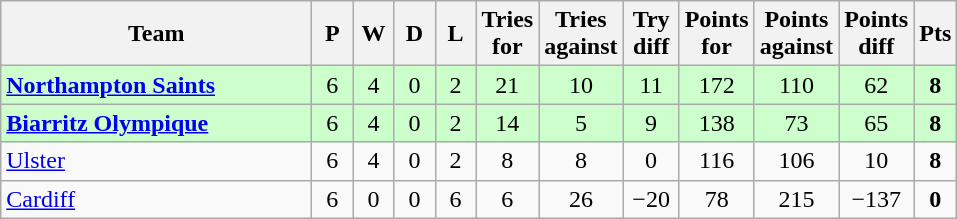<table class="wikitable" style="text-align: center;">
<tr>
<th width="200">Team</th>
<th width="20">P</th>
<th width="20">W</th>
<th width="20">D</th>
<th width="20">L</th>
<th width="20">Tries for</th>
<th width="20">Tries against</th>
<th width="30">Try diff</th>
<th width="20">Points for</th>
<th width="20">Points against</th>
<th width="25">Points diff</th>
<th width="20">Pts</th>
</tr>
<tr bgcolor="#ccffcc">
<td align=left> <strong><a href='#'>Northampton Saints</a></strong></td>
<td>6</td>
<td>4</td>
<td>0</td>
<td>2</td>
<td>21</td>
<td>10</td>
<td>11</td>
<td>172</td>
<td>110</td>
<td>62</td>
<td><strong>8</strong></td>
</tr>
<tr bgcolor="#ccffcc">
<td align=left> <strong><a href='#'>Biarritz Olympique</a></strong></td>
<td>6</td>
<td>4</td>
<td>0</td>
<td>2</td>
<td>14</td>
<td>5</td>
<td>9</td>
<td>138</td>
<td>73</td>
<td>65</td>
<td><strong>8</strong></td>
</tr>
<tr>
<td align=left> <a href='#'>Ulster</a></td>
<td>6</td>
<td>4</td>
<td>0</td>
<td>2</td>
<td>8</td>
<td>8</td>
<td>0</td>
<td>116</td>
<td>106</td>
<td>10</td>
<td><strong>8</strong></td>
</tr>
<tr>
<td align=left> <a href='#'>Cardiff</a></td>
<td>6</td>
<td>0</td>
<td>0</td>
<td>6</td>
<td>6</td>
<td>26</td>
<td>−20</td>
<td>78</td>
<td>215</td>
<td>−137</td>
<td><strong>0</strong></td>
</tr>
</table>
